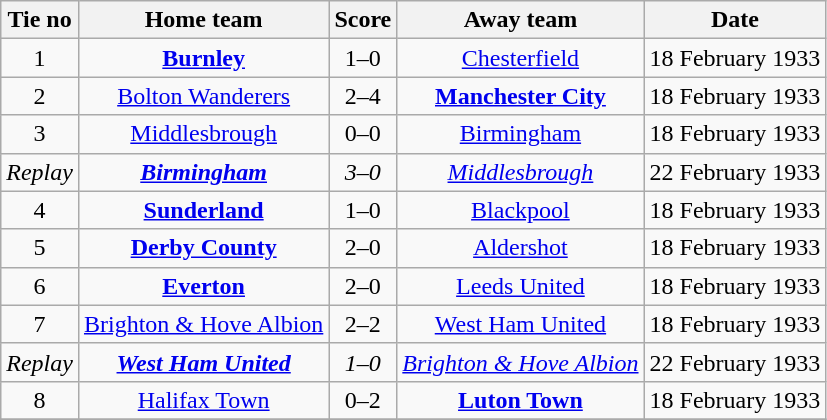<table class="wikitable" style="text-align: center">
<tr>
<th>Tie no</th>
<th>Home team</th>
<th>Score</th>
<th>Away team</th>
<th>Date</th>
</tr>
<tr>
<td>1</td>
<td><strong><a href='#'>Burnley</a></strong></td>
<td>1–0</td>
<td><a href='#'>Chesterfield</a></td>
<td>18 February 1933</td>
</tr>
<tr>
<td>2</td>
<td><a href='#'>Bolton Wanderers</a></td>
<td>2–4</td>
<td><strong><a href='#'>Manchester City</a></strong></td>
<td>18 February 1933</td>
</tr>
<tr>
<td>3</td>
<td><a href='#'>Middlesbrough</a></td>
<td>0–0</td>
<td><a href='#'>Birmingham</a></td>
<td>18 February 1933</td>
</tr>
<tr>
<td><em>Replay</em></td>
<td><strong><em><a href='#'>Birmingham</a></em></strong></td>
<td><em>3–0</em></td>
<td><em><a href='#'>Middlesbrough</a></em></td>
<td>22 February 1933</td>
</tr>
<tr>
<td>4</td>
<td><strong><a href='#'>Sunderland</a></strong></td>
<td>1–0</td>
<td><a href='#'>Blackpool</a></td>
<td>18 February 1933</td>
</tr>
<tr>
<td>5</td>
<td><strong><a href='#'>Derby County</a></strong></td>
<td>2–0</td>
<td><a href='#'>Aldershot</a></td>
<td>18 February 1933</td>
</tr>
<tr>
<td>6</td>
<td><strong><a href='#'>Everton</a></strong></td>
<td>2–0</td>
<td><a href='#'>Leeds United</a></td>
<td>18 February 1933</td>
</tr>
<tr>
<td>7</td>
<td><a href='#'>Brighton & Hove Albion</a></td>
<td>2–2</td>
<td><a href='#'>West Ham United</a></td>
<td>18 February 1933</td>
</tr>
<tr>
<td><em>Replay</em></td>
<td><strong><em><a href='#'>West Ham United</a></em></strong></td>
<td><em>1–0</em></td>
<td><em><a href='#'>Brighton & Hove Albion</a></em></td>
<td>22 February 1933</td>
</tr>
<tr>
<td>8</td>
<td><a href='#'>Halifax Town</a></td>
<td>0–2</td>
<td><strong><a href='#'>Luton Town</a></strong></td>
<td>18 February 1933</td>
</tr>
<tr>
</tr>
</table>
